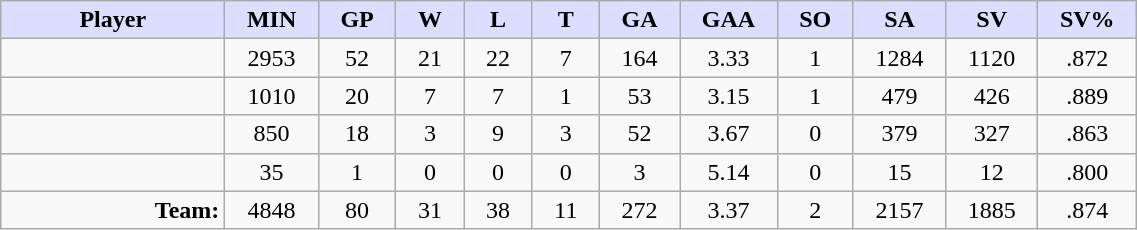<table style="width:60%;" class="wikitable sortable">
<tr>
<th style="background:#ddf; width:10%;">Player</th>
<th style="width:3%; background:#ddf;" title="Minutes played">MIN</th>
<th style="width:3%; background:#ddf;" title="Games played in">GP</th>
<th style="width:3%; background:#ddf;" title="Wins">W</th>
<th style="width:3%; background:#ddf;" title="Losses">L</th>
<th style="width:3%; background:#ddf;" title="Ties">T</th>
<th style="width:3%; background:#ddf;" title="Goals against">GA</th>
<th style="width:3%; background:#ddf;" title="Goals against average">GAA</th>
<th style="width:3%; background:#ddf;" title="Shut-outs">SO</th>
<th style="width:3%; background:#ddf;" title="Shots against">SA</th>
<th style="width:3%; background:#ddf;" title="Shots saved">SV</th>
<th style="width:3%; background:#ddf;" title="Save percentage">SV%</th>
</tr>
<tr style="text-align:center;">
<td style="text-align:right;"></td>
<td>2953</td>
<td>52</td>
<td>21</td>
<td>22</td>
<td>7</td>
<td>164</td>
<td>3.33</td>
<td>1</td>
<td>1284</td>
<td>1120</td>
<td>.872</td>
</tr>
<tr style="text-align:center;">
<td style="text-align:right;"></td>
<td>1010</td>
<td>20</td>
<td>7</td>
<td>7</td>
<td>1</td>
<td>53</td>
<td>3.15</td>
<td>1</td>
<td>479</td>
<td>426</td>
<td>.889</td>
</tr>
<tr style="text-align:center;">
<td style="text-align:right;"></td>
<td>850</td>
<td>18</td>
<td>3</td>
<td>9</td>
<td>3</td>
<td>52</td>
<td>3.67</td>
<td>0</td>
<td>379</td>
<td>327</td>
<td>.863</td>
</tr>
<tr style="text-align:center;">
<td style="text-align:right;"></td>
<td>35</td>
<td>1</td>
<td>0</td>
<td>0</td>
<td>0</td>
<td>3</td>
<td>5.14</td>
<td>0</td>
<td>15</td>
<td>12</td>
<td>.800</td>
</tr>
<tr style="text-align:center;">
<td style="text-align:right;"><strong>Team:</strong></td>
<td>4848</td>
<td>80</td>
<td>31</td>
<td>38</td>
<td>11</td>
<td>272</td>
<td>3.37</td>
<td>2</td>
<td>2157</td>
<td>1885</td>
<td>.874</td>
</tr>
</table>
